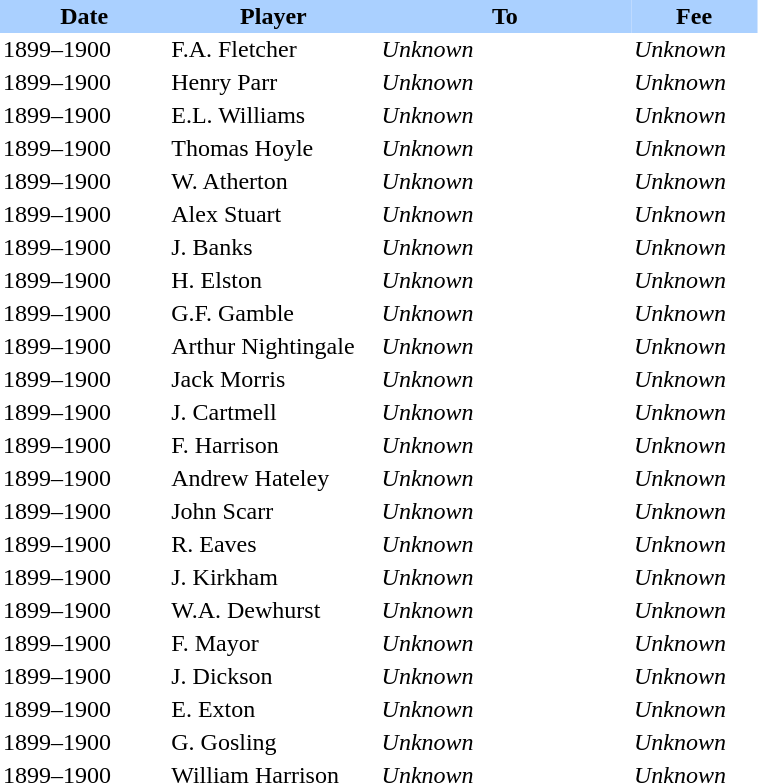<table border="0" cellspacing="0" cellpadding="2">
<tr bgcolor=AAD0FF>
<th width=20%>Date</th>
<th width=25%>Player</th>
<th width=30%>To</th>
<th width=15%>Fee</th>
</tr>
<tr>
<td>1899–1900</td>
<td>F.A. Fletcher</td>
<td><em>Unknown</em></td>
<td><em>Unknown</em></td>
</tr>
<tr>
<td>1899–1900</td>
<td>Henry Parr</td>
<td><em>Unknown</em></td>
<td><em>Unknown</em></td>
</tr>
<tr>
<td>1899–1900</td>
<td>E.L. Williams</td>
<td><em>Unknown</em></td>
<td><em>Unknown</em></td>
</tr>
<tr>
<td>1899–1900</td>
<td>Thomas Hoyle</td>
<td><em>Unknown</em></td>
<td><em>Unknown</em></td>
</tr>
<tr>
<td>1899–1900</td>
<td>W. Atherton</td>
<td><em>Unknown</em></td>
<td><em>Unknown</em></td>
</tr>
<tr>
<td>1899–1900</td>
<td>Alex Stuart</td>
<td><em>Unknown</em></td>
<td><em>Unknown</em></td>
</tr>
<tr>
<td>1899–1900</td>
<td>J. Banks</td>
<td><em>Unknown</em></td>
<td><em>Unknown</em></td>
</tr>
<tr>
<td>1899–1900</td>
<td>H. Elston</td>
<td><em>Unknown</em></td>
<td><em>Unknown</em></td>
</tr>
<tr>
<td>1899–1900</td>
<td>G.F. Gamble</td>
<td><em>Unknown</em></td>
<td><em>Unknown</em></td>
</tr>
<tr>
<td>1899–1900</td>
<td>Arthur Nightingale</td>
<td><em>Unknown</em></td>
<td><em>Unknown</em></td>
</tr>
<tr>
<td>1899–1900</td>
<td>Jack Morris</td>
<td><em>Unknown</em></td>
<td><em>Unknown</em></td>
</tr>
<tr>
<td>1899–1900</td>
<td>J. Cartmell</td>
<td><em>Unknown</em></td>
<td><em>Unknown</em></td>
</tr>
<tr>
<td>1899–1900</td>
<td>F. Harrison</td>
<td><em>Unknown</em></td>
<td><em>Unknown</em></td>
</tr>
<tr>
<td>1899–1900</td>
<td>Andrew Hateley</td>
<td><em>Unknown</em></td>
<td><em>Unknown</em></td>
</tr>
<tr>
<td>1899–1900</td>
<td>John Scarr</td>
<td><em>Unknown</em></td>
<td><em>Unknown</em></td>
</tr>
<tr>
<td>1899–1900</td>
<td>R. Eaves</td>
<td><em>Unknown</em></td>
<td><em>Unknown</em></td>
</tr>
<tr>
<td>1899–1900</td>
<td>J. Kirkham</td>
<td><em>Unknown</em></td>
<td><em>Unknown</em></td>
</tr>
<tr>
<td>1899–1900</td>
<td>W.A. Dewhurst</td>
<td><em>Unknown</em></td>
<td><em>Unknown</em></td>
</tr>
<tr>
<td>1899–1900</td>
<td>F. Mayor</td>
<td><em>Unknown</em></td>
<td><em>Unknown</em></td>
</tr>
<tr>
<td>1899–1900</td>
<td>J. Dickson</td>
<td><em>Unknown</em></td>
<td><em>Unknown</em></td>
</tr>
<tr>
<td>1899–1900</td>
<td>E. Exton</td>
<td><em>Unknown</em></td>
<td><em>Unknown</em></td>
</tr>
<tr>
<td>1899–1900</td>
<td>G. Gosling</td>
<td><em>Unknown</em></td>
<td><em>Unknown</em></td>
</tr>
<tr>
<td>1899–1900</td>
<td>William Harrison</td>
<td><em>Unknown</em></td>
<td><em>Unknown</em></td>
</tr>
</table>
